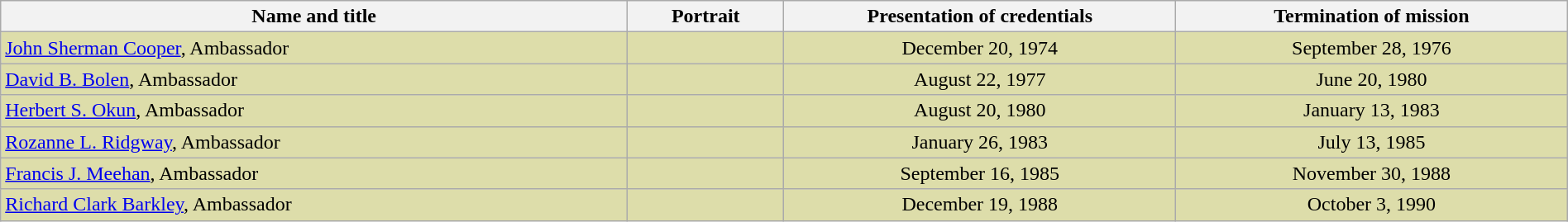<table class=wikitable style="width:100%">
<tr>
<th align=center valign=bottom width="40%">Name and title</th>
<th valign=bottom width="10%">Portrait</th>
<th valign=bottom width="25%">Presentation of credentials</th>
<th valign=bottom width="25%">Termination of mission</th>
</tr>
<tr bgcolor="#ddddaa">
<td><a href='#'>John Sherman Cooper</a>, Ambassador</td>
<td align=center></td>
<td align=center>December 20, 1974</td>
<td align=center>September 28, 1976</td>
</tr>
<tr bgcolor="#ddddaa">
<td><a href='#'>David B. Bolen</a>, Ambassador</td>
<td align=center></td>
<td align=center>August 22, 1977</td>
<td align=center>June 20, 1980</td>
</tr>
<tr bgcolor="#ddddaa">
<td><a href='#'>Herbert S. Okun</a>, Ambassador</td>
<td align=center></td>
<td align=center>August 20, 1980</td>
<td align=center>January 13, 1983</td>
</tr>
<tr bgcolor="#ddddaa">
<td><a href='#'>Rozanne L. Ridgway</a>, Ambassador</td>
<td align=center></td>
<td align=center>January 26, 1983</td>
<td align=center>July 13, 1985</td>
</tr>
<tr bgcolor="#ddddaa">
<td><a href='#'>Francis J. Meehan</a>, Ambassador</td>
<td align=center></td>
<td align=center>September 16, 1985</td>
<td align=center>November 30, 1988</td>
</tr>
<tr bgcolor="#ddddaa">
<td><a href='#'>Richard Clark Barkley</a>, Ambassador</td>
<td align=center></td>
<td align=center>December 19, 1988</td>
<td align=center>October 3, 1990</td>
</tr>
</table>
